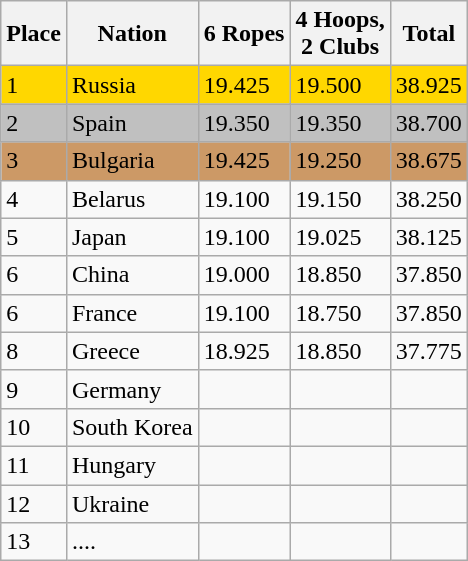<table class="wikitable">
<tr>
<th>Place</th>
<th>Nation</th>
<th>6 Ropes</th>
<th>4 Hoops,<br> 2 Clubs</th>
<th>Total</th>
</tr>
<tr bgcolor=gold>
<td>1</td>
<td> Russia</td>
<td>19.425</td>
<td>19.500</td>
<td>38.925</td>
</tr>
<tr bgcolor=silver>
<td>2</td>
<td> Spain</td>
<td>19.350</td>
<td>19.350</td>
<td>38.700</td>
</tr>
<tr bgcolor=cc9966>
<td>3</td>
<td> Bulgaria</td>
<td>19.425</td>
<td>19.250</td>
<td>38.675</td>
</tr>
<tr>
<td>4</td>
<td> Belarus</td>
<td>19.100</td>
<td>19.150</td>
<td>38.250</td>
</tr>
<tr>
<td>5</td>
<td> Japan</td>
<td>19.100</td>
<td>19.025</td>
<td>38.125</td>
</tr>
<tr>
<td>6</td>
<td> China</td>
<td>19.000</td>
<td>18.850</td>
<td>37.850</td>
</tr>
<tr>
<td>6</td>
<td> France</td>
<td>19.100</td>
<td>18.750</td>
<td>37.850</td>
</tr>
<tr>
<td>8</td>
<td> Greece</td>
<td>18.925</td>
<td>18.850</td>
<td>37.775</td>
</tr>
<tr>
<td>9</td>
<td> Germany</td>
<td></td>
<td></td>
<td></td>
</tr>
<tr>
<td>10</td>
<td> South Korea</td>
<td></td>
<td></td>
<td></td>
</tr>
<tr>
<td>11</td>
<td> Hungary</td>
<td></td>
<td></td>
<td></td>
</tr>
<tr>
<td>12</td>
<td> Ukraine</td>
<td></td>
<td></td>
<td></td>
</tr>
<tr>
<td>13</td>
<td>....</td>
<td></td>
<td></td>
<td></td>
</tr>
</table>
